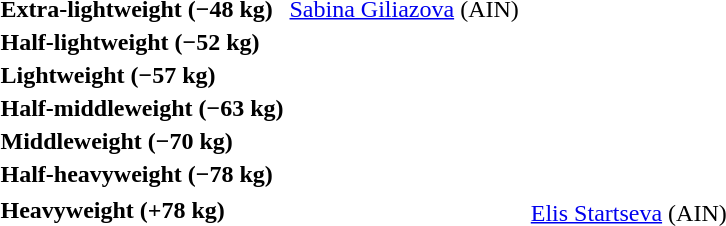<table>
<tr>
<th rowspan=2 style="text-align:left;">Extra-lightweight (−48 kg)</th>
<td rowspan=2> <a href='#'>Sabina Giliazova</a> <span>(<abbr>AIN</abbr>)</span></td>
<td rowspan=2></td>
<td></td>
</tr>
<tr>
<td></td>
</tr>
<tr>
<th rowspan=2 style="text-align:left;">Half-lightweight (−52 kg)</th>
<td rowspan=2></td>
<td rowspan=2></td>
<td></td>
</tr>
<tr>
<td></td>
</tr>
<tr>
<th rowspan=2 style="text-align:left;">Lightweight (−57 kg)</th>
<td rowspan=2></td>
<td rowspan=2></td>
<td></td>
</tr>
<tr>
<td></td>
</tr>
<tr>
<th rowspan=2 style="text-align:left;">Half-middleweight (−63 kg)</th>
<td rowspan=2></td>
<td rowspan=2></td>
<td></td>
</tr>
<tr>
<td></td>
</tr>
<tr>
<th rowspan=2 style="text-align:left;">Middleweight (−70 kg)</th>
<td rowspan=2></td>
<td rowspan=2></td>
<td></td>
</tr>
<tr>
<td></td>
</tr>
<tr>
<th rowspan=2 style="text-align:left;">Half-heavyweight (−78 kg)</th>
<td rowspan=2></td>
<td rowspan=2></td>
<td></td>
</tr>
<tr>
<td></td>
</tr>
<tr>
<th rowspan=2 style="text-align:left;">Heavyweight (+78 kg)</th>
<td rowspan=2></td>
<td rowspan=2></td>
<td></td>
</tr>
<tr>
<td> <a href='#'>Elis Startseva</a> <span>(<abbr>AIN</abbr>)</span></td>
</tr>
</table>
